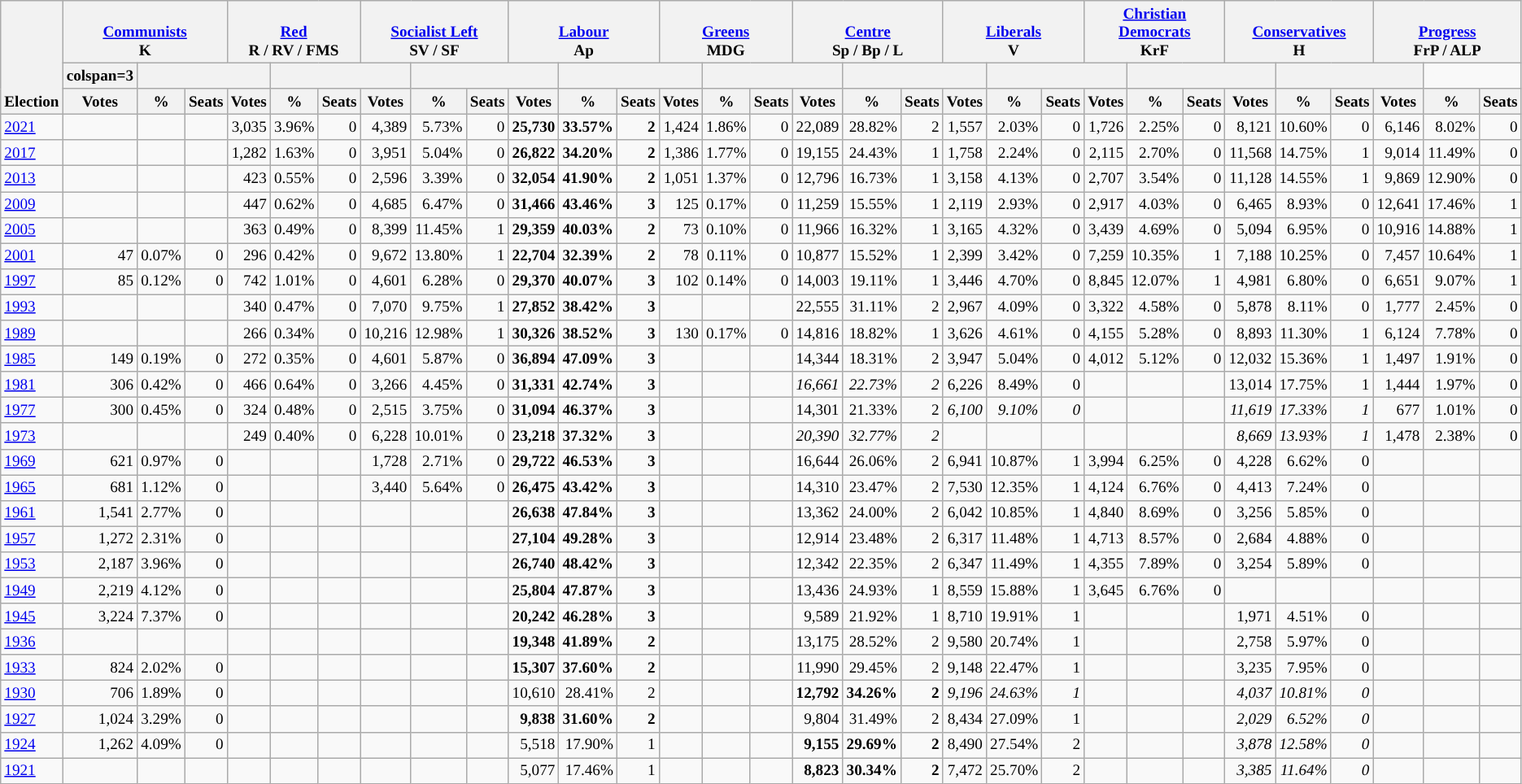<table class="wikitable" border="1" style="font-size:80%; text-align:right;">
<tr>
<th style="text-align:left;" valign=bottom rowspan=3>Election</th>
<th valign=bottom colspan=3><a href='#'>Communists</a><br>K</th>
<th valign=bottom colspan=3><a href='#'>Red</a><br>R / RV / FMS</th>
<th valign=bottom colspan=3><a href='#'>Socialist Left</a><br>SV / SF</th>
<th valign=bottom colspan=3><a href='#'>Labour</a><br>Ap</th>
<th valign=bottom colspan=3><a href='#'>Greens</a><br>MDG</th>
<th valign=bottom colspan=3><a href='#'>Centre</a><br>Sp / Bp / L</th>
<th valign=bottom colspan=3><a href='#'>Liberals</a><br>V</th>
<th valign=bottom colspan=3><a href='#'>Christian<br>Democrats</a><br>KrF</th>
<th valign=bottom colspan=3><a href='#'>Conservatives</a><br>H</th>
<th valign=bottom colspan=3><a href='#'>Progress</a><br>FrP / ALP</th>
</tr>
<tr>
<th>colspan=3 </th>
<th colspan=3 style="background:"></th>
<th colspan=3 style="background:"></th>
<th colspan=3 style="background:"></th>
<th colspan=3 style="background:"></th>
<th colspan=3 style="background:"></th>
<th colspan=3 style="background:"></th>
<th colspan=3 style="background:"></th>
<th colspan=3 style="background:"></th>
<th colspan=3 style="background:"></th>
</tr>
<tr>
<th>Votes</th>
<th>%</th>
<th>Seats</th>
<th>Votes</th>
<th>%</th>
<th>Seats</th>
<th>Votes</th>
<th>%</th>
<th>Seats</th>
<th>Votes</th>
<th>%</th>
<th>Seats</th>
<th>Votes</th>
<th>%</th>
<th>Seats</th>
<th>Votes</th>
<th>%</th>
<th>Seats</th>
<th>Votes</th>
<th>%</th>
<th>Seats</th>
<th>Votes</th>
<th>%</th>
<th>Seats</th>
<th>Votes</th>
<th>%</th>
<th>Seats</th>
<th>Votes</th>
<th>%</th>
<th>Seats</th>
</tr>
<tr>
<td align=left><a href='#'>2021</a></td>
<td></td>
<td></td>
<td></td>
<td>3,035</td>
<td>3.96%</td>
<td>0</td>
<td>4,389</td>
<td>5.73%</td>
<td>0</td>
<td><strong>25,730</strong></td>
<td><strong>33.57%</strong></td>
<td><strong>2</strong></td>
<td>1,424</td>
<td>1.86%</td>
<td>0</td>
<td>22,089</td>
<td>28.82%</td>
<td>2</td>
<td>1,557</td>
<td>2.03%</td>
<td>0</td>
<td>1,726</td>
<td>2.25%</td>
<td>0</td>
<td>8,121</td>
<td>10.60%</td>
<td>0</td>
<td>6,146</td>
<td>8.02%</td>
<td>0</td>
</tr>
<tr>
<td align=left><a href='#'>2017</a></td>
<td></td>
<td></td>
<td></td>
<td>1,282</td>
<td>1.63%</td>
<td>0</td>
<td>3,951</td>
<td>5.04%</td>
<td>0</td>
<td><strong>26,822</strong></td>
<td><strong>34.20%</strong></td>
<td><strong>2</strong></td>
<td>1,386</td>
<td>1.77%</td>
<td>0</td>
<td>19,155</td>
<td>24.43%</td>
<td>1</td>
<td>1,758</td>
<td>2.24%</td>
<td>0</td>
<td>2,115</td>
<td>2.70%</td>
<td>0</td>
<td>11,568</td>
<td>14.75%</td>
<td>1</td>
<td>9,014</td>
<td>11.49%</td>
<td>0</td>
</tr>
<tr>
<td align=left><a href='#'>2013</a></td>
<td></td>
<td></td>
<td></td>
<td>423</td>
<td>0.55%</td>
<td>0</td>
<td>2,596</td>
<td>3.39%</td>
<td>0</td>
<td><strong>32,054</strong></td>
<td><strong>41.90%</strong></td>
<td><strong>2</strong></td>
<td>1,051</td>
<td>1.37%</td>
<td>0</td>
<td>12,796</td>
<td>16.73%</td>
<td>1</td>
<td>3,158</td>
<td>4.13%</td>
<td>0</td>
<td>2,707</td>
<td>3.54%</td>
<td>0</td>
<td>11,128</td>
<td>14.55%</td>
<td>1</td>
<td>9,869</td>
<td>12.90%</td>
<td>0</td>
</tr>
<tr>
<td align=left><a href='#'>2009</a></td>
<td></td>
<td></td>
<td></td>
<td>447</td>
<td>0.62%</td>
<td>0</td>
<td>4,685</td>
<td>6.47%</td>
<td>0</td>
<td><strong>31,466</strong></td>
<td><strong>43.46%</strong></td>
<td><strong>3</strong></td>
<td>125</td>
<td>0.17%</td>
<td>0</td>
<td>11,259</td>
<td>15.55%</td>
<td>1</td>
<td>2,119</td>
<td>2.93%</td>
<td>0</td>
<td>2,917</td>
<td>4.03%</td>
<td>0</td>
<td>6,465</td>
<td>8.93%</td>
<td>0</td>
<td>12,641</td>
<td>17.46%</td>
<td>1</td>
</tr>
<tr>
<td align=left><a href='#'>2005</a></td>
<td></td>
<td></td>
<td></td>
<td>363</td>
<td>0.49%</td>
<td>0</td>
<td>8,399</td>
<td>11.45%</td>
<td>1</td>
<td><strong>29,359</strong></td>
<td><strong>40.03%</strong></td>
<td><strong>2</strong></td>
<td>73</td>
<td>0.10%</td>
<td>0</td>
<td>11,966</td>
<td>16.32%</td>
<td>1</td>
<td>3,165</td>
<td>4.32%</td>
<td>0</td>
<td>3,439</td>
<td>4.69%</td>
<td>0</td>
<td>5,094</td>
<td>6.95%</td>
<td>0</td>
<td>10,916</td>
<td>14.88%</td>
<td>1</td>
</tr>
<tr>
<td align=left><a href='#'>2001</a></td>
<td>47</td>
<td>0.07%</td>
<td>0</td>
<td>296</td>
<td>0.42%</td>
<td>0</td>
<td>9,672</td>
<td>13.80%</td>
<td>1</td>
<td><strong>22,704</strong></td>
<td><strong>32.39%</strong></td>
<td><strong>2</strong></td>
<td>78</td>
<td>0.11%</td>
<td>0</td>
<td>10,877</td>
<td>15.52%</td>
<td>1</td>
<td>2,399</td>
<td>3.42%</td>
<td>0</td>
<td>7,259</td>
<td>10.35%</td>
<td>1</td>
<td>7,188</td>
<td>10.25%</td>
<td>0</td>
<td>7,457</td>
<td>10.64%</td>
<td>1</td>
</tr>
<tr>
<td align=left><a href='#'>1997</a></td>
<td>85</td>
<td>0.12%</td>
<td>0</td>
<td>742</td>
<td>1.01%</td>
<td>0</td>
<td>4,601</td>
<td>6.28%</td>
<td>0</td>
<td><strong>29,370</strong></td>
<td><strong>40.07%</strong></td>
<td><strong>3</strong></td>
<td>102</td>
<td>0.14%</td>
<td>0</td>
<td>14,003</td>
<td>19.11%</td>
<td>1</td>
<td>3,446</td>
<td>4.70%</td>
<td>0</td>
<td>8,845</td>
<td>12.07%</td>
<td>1</td>
<td>4,981</td>
<td>6.80%</td>
<td>0</td>
<td>6,651</td>
<td>9.07%</td>
<td>1</td>
</tr>
<tr>
<td align=left><a href='#'>1993</a></td>
<td></td>
<td></td>
<td></td>
<td>340</td>
<td>0.47%</td>
<td>0</td>
<td>7,070</td>
<td>9.75%</td>
<td>1</td>
<td><strong>27,852</strong></td>
<td><strong>38.42%</strong></td>
<td><strong>3</strong></td>
<td></td>
<td></td>
<td></td>
<td>22,555</td>
<td>31.11%</td>
<td>2</td>
<td>2,967</td>
<td>4.09%</td>
<td>0</td>
<td>3,322</td>
<td>4.58%</td>
<td>0</td>
<td>5,878</td>
<td>8.11%</td>
<td>0</td>
<td>1,777</td>
<td>2.45%</td>
<td>0</td>
</tr>
<tr>
<td align=left><a href='#'>1989</a></td>
<td></td>
<td></td>
<td></td>
<td>266</td>
<td>0.34%</td>
<td>0</td>
<td>10,216</td>
<td>12.98%</td>
<td>1</td>
<td><strong>30,326</strong></td>
<td><strong>38.52%</strong></td>
<td><strong>3</strong></td>
<td>130</td>
<td>0.17%</td>
<td>0</td>
<td>14,816</td>
<td>18.82%</td>
<td>1</td>
<td>3,626</td>
<td>4.61%</td>
<td>0</td>
<td>4,155</td>
<td>5.28%</td>
<td>0</td>
<td>8,893</td>
<td>11.30%</td>
<td>1</td>
<td>6,124</td>
<td>7.78%</td>
<td>0</td>
</tr>
<tr>
<td align=left><a href='#'>1985</a></td>
<td>149</td>
<td>0.19%</td>
<td>0</td>
<td>272</td>
<td>0.35%</td>
<td>0</td>
<td>4,601</td>
<td>5.87%</td>
<td>0</td>
<td><strong>36,894</strong></td>
<td><strong>47.09%</strong></td>
<td><strong>3</strong></td>
<td></td>
<td></td>
<td></td>
<td>14,344</td>
<td>18.31%</td>
<td>2</td>
<td>3,947</td>
<td>5.04%</td>
<td>0</td>
<td>4,012</td>
<td>5.12%</td>
<td>0</td>
<td>12,032</td>
<td>15.36%</td>
<td>1</td>
<td>1,497</td>
<td>1.91%</td>
<td>0</td>
</tr>
<tr>
<td align=left><a href='#'>1981</a></td>
<td>306</td>
<td>0.42%</td>
<td>0</td>
<td>466</td>
<td>0.64%</td>
<td>0</td>
<td>3,266</td>
<td>4.45%</td>
<td>0</td>
<td><strong>31,331</strong></td>
<td><strong>42.74%</strong></td>
<td><strong>3</strong></td>
<td></td>
<td></td>
<td></td>
<td><em>16,661</em></td>
<td><em>22.73%</em></td>
<td><em>2</em></td>
<td>6,226</td>
<td>8.49%</td>
<td>0</td>
<td></td>
<td></td>
<td></td>
<td>13,014</td>
<td>17.75%</td>
<td>1</td>
<td>1,444</td>
<td>1.97%</td>
<td>0</td>
</tr>
<tr>
<td align=left><a href='#'>1977</a></td>
<td>300</td>
<td>0.45%</td>
<td>0</td>
<td>324</td>
<td>0.48%</td>
<td>0</td>
<td>2,515</td>
<td>3.75%</td>
<td>0</td>
<td><strong>31,094</strong></td>
<td><strong>46.37%</strong></td>
<td><strong>3</strong></td>
<td></td>
<td></td>
<td></td>
<td>14,301</td>
<td>21.33%</td>
<td>2</td>
<td><em>6,100</em></td>
<td><em>9.10%</em></td>
<td><em>0</em></td>
<td></td>
<td></td>
<td></td>
<td><em>11,619</em></td>
<td><em>17.33%</em></td>
<td><em>1</em></td>
<td>677</td>
<td>1.01%</td>
<td>0</td>
</tr>
<tr>
<td align=left><a href='#'>1973</a></td>
<td></td>
<td></td>
<td></td>
<td>249</td>
<td>0.40%</td>
<td>0</td>
<td>6,228</td>
<td>10.01%</td>
<td>0</td>
<td><strong>23,218</strong></td>
<td><strong>37.32%</strong></td>
<td><strong>3</strong></td>
<td></td>
<td></td>
<td></td>
<td><em>20,390</em></td>
<td><em>32.77%</em></td>
<td><em>2</em></td>
<td></td>
<td></td>
<td></td>
<td></td>
<td></td>
<td></td>
<td><em>8,669</em></td>
<td><em>13.93%</em></td>
<td><em>1</em></td>
<td>1,478</td>
<td>2.38%</td>
<td>0</td>
</tr>
<tr>
<td align=left><a href='#'>1969</a></td>
<td>621</td>
<td>0.97%</td>
<td>0</td>
<td></td>
<td></td>
<td></td>
<td>1,728</td>
<td>2.71%</td>
<td>0</td>
<td><strong>29,722</strong></td>
<td><strong>46.53%</strong></td>
<td><strong>3</strong></td>
<td></td>
<td></td>
<td></td>
<td>16,644</td>
<td>26.06%</td>
<td>2</td>
<td>6,941</td>
<td>10.87%</td>
<td>1</td>
<td>3,994</td>
<td>6.25%</td>
<td>0</td>
<td>4,228</td>
<td>6.62%</td>
<td>0</td>
<td></td>
<td></td>
<td></td>
</tr>
<tr>
<td align=left><a href='#'>1965</a></td>
<td>681</td>
<td>1.12%</td>
<td>0</td>
<td></td>
<td></td>
<td></td>
<td>3,440</td>
<td>5.64%</td>
<td>0</td>
<td><strong>26,475</strong></td>
<td><strong>43.42%</strong></td>
<td><strong>3</strong></td>
<td></td>
<td></td>
<td></td>
<td>14,310</td>
<td>23.47%</td>
<td>2</td>
<td>7,530</td>
<td>12.35%</td>
<td>1</td>
<td>4,124</td>
<td>6.76%</td>
<td>0</td>
<td>4,413</td>
<td>7.24%</td>
<td>0</td>
<td></td>
<td></td>
<td></td>
</tr>
<tr>
<td align=left><a href='#'>1961</a></td>
<td>1,541</td>
<td>2.77%</td>
<td>0</td>
<td></td>
<td></td>
<td></td>
<td></td>
<td></td>
<td></td>
<td><strong>26,638</strong></td>
<td><strong>47.84%</strong></td>
<td><strong>3</strong></td>
<td></td>
<td></td>
<td></td>
<td>13,362</td>
<td>24.00%</td>
<td>2</td>
<td>6,042</td>
<td>10.85%</td>
<td>1</td>
<td>4,840</td>
<td>8.69%</td>
<td>0</td>
<td>3,256</td>
<td>5.85%</td>
<td>0</td>
<td></td>
<td></td>
<td></td>
</tr>
<tr>
<td align=left><a href='#'>1957</a></td>
<td>1,272</td>
<td>2.31%</td>
<td>0</td>
<td></td>
<td></td>
<td></td>
<td></td>
<td></td>
<td></td>
<td><strong>27,104</strong></td>
<td><strong>49.28%</strong></td>
<td><strong>3</strong></td>
<td></td>
<td></td>
<td></td>
<td>12,914</td>
<td>23.48%</td>
<td>2</td>
<td>6,317</td>
<td>11.48%</td>
<td>1</td>
<td>4,713</td>
<td>8.57%</td>
<td>0</td>
<td>2,684</td>
<td>4.88%</td>
<td>0</td>
<td></td>
<td></td>
<td></td>
</tr>
<tr>
<td align=left><a href='#'>1953</a></td>
<td>2,187</td>
<td>3.96%</td>
<td>0</td>
<td></td>
<td></td>
<td></td>
<td></td>
<td></td>
<td></td>
<td><strong>26,740</strong></td>
<td><strong>48.42%</strong></td>
<td><strong>3</strong></td>
<td></td>
<td></td>
<td></td>
<td>12,342</td>
<td>22.35%</td>
<td>2</td>
<td>6,347</td>
<td>11.49%</td>
<td>1</td>
<td>4,355</td>
<td>7.89%</td>
<td>0</td>
<td>3,254</td>
<td>5.89%</td>
<td>0</td>
<td></td>
<td></td>
<td></td>
</tr>
<tr>
<td align=left><a href='#'>1949</a></td>
<td>2,219</td>
<td>4.12%</td>
<td>0</td>
<td></td>
<td></td>
<td></td>
<td></td>
<td></td>
<td></td>
<td><strong>25,804</strong></td>
<td><strong>47.87%</strong></td>
<td><strong>3</strong></td>
<td></td>
<td></td>
<td></td>
<td>13,436</td>
<td>24.93%</td>
<td>1</td>
<td>8,559</td>
<td>15.88%</td>
<td>1</td>
<td>3,645</td>
<td>6.76%</td>
<td>0</td>
<td></td>
<td></td>
<td></td>
<td></td>
<td></td>
<td></td>
</tr>
<tr>
<td align=left><a href='#'>1945</a></td>
<td>3,224</td>
<td>7.37%</td>
<td>0</td>
<td></td>
<td></td>
<td></td>
<td></td>
<td></td>
<td></td>
<td><strong>20,242</strong></td>
<td><strong>46.28%</strong></td>
<td><strong>3</strong></td>
<td></td>
<td></td>
<td></td>
<td>9,589</td>
<td>21.92%</td>
<td>1</td>
<td>8,710</td>
<td>19.91%</td>
<td>1</td>
<td></td>
<td></td>
<td></td>
<td>1,971</td>
<td>4.51%</td>
<td>0</td>
<td></td>
<td></td>
<td></td>
</tr>
<tr>
<td align=left><a href='#'>1936</a></td>
<td></td>
<td></td>
<td></td>
<td></td>
<td></td>
<td></td>
<td></td>
<td></td>
<td></td>
<td><strong>19,348</strong></td>
<td><strong>41.89%</strong></td>
<td><strong>2</strong></td>
<td></td>
<td></td>
<td></td>
<td>13,175</td>
<td>28.52%</td>
<td>2</td>
<td>9,580</td>
<td>20.74%</td>
<td>1</td>
<td></td>
<td></td>
<td></td>
<td>2,758</td>
<td>5.97%</td>
<td>0</td>
<td></td>
<td></td>
<td></td>
</tr>
<tr>
<td align=left><a href='#'>1933</a></td>
<td>824</td>
<td>2.02%</td>
<td>0</td>
<td></td>
<td></td>
<td></td>
<td></td>
<td></td>
<td></td>
<td><strong>15,307</strong></td>
<td><strong>37.60%</strong></td>
<td><strong>2</strong></td>
<td></td>
<td></td>
<td></td>
<td>11,990</td>
<td>29.45%</td>
<td>2</td>
<td>9,148</td>
<td>22.47%</td>
<td>1</td>
<td></td>
<td></td>
<td></td>
<td>3,235</td>
<td>7.95%</td>
<td>0</td>
<td></td>
<td></td>
<td></td>
</tr>
<tr>
<td align=left><a href='#'>1930</a></td>
<td>706</td>
<td>1.89%</td>
<td>0</td>
<td></td>
<td></td>
<td></td>
<td></td>
<td></td>
<td></td>
<td>10,610</td>
<td>28.41%</td>
<td>2</td>
<td></td>
<td></td>
<td></td>
<td><strong>12,792</strong></td>
<td><strong>34.26%</strong></td>
<td><strong>2</strong></td>
<td><em>9,196</em></td>
<td><em>24.63%</em></td>
<td><em>1</em></td>
<td></td>
<td></td>
<td></td>
<td><em>4,037</em></td>
<td><em>10.81%</em></td>
<td><em>0</em></td>
<td></td>
<td></td>
<td></td>
</tr>
<tr>
<td align=left><a href='#'>1927</a></td>
<td>1,024</td>
<td>3.29%</td>
<td>0</td>
<td></td>
<td></td>
<td></td>
<td></td>
<td></td>
<td></td>
<td><strong>9,838</strong></td>
<td><strong>31.60%</strong></td>
<td><strong>2</strong></td>
<td></td>
<td></td>
<td></td>
<td>9,804</td>
<td>31.49%</td>
<td>2</td>
<td>8,434</td>
<td>27.09%</td>
<td>1</td>
<td></td>
<td></td>
<td></td>
<td><em>2,029</em></td>
<td><em>6.52%</em></td>
<td><em>0</em></td>
<td></td>
<td></td>
<td></td>
</tr>
<tr>
<td align=left><a href='#'>1924</a></td>
<td>1,262</td>
<td>4.09%</td>
<td>0</td>
<td></td>
<td></td>
<td></td>
<td></td>
<td></td>
<td></td>
<td>5,518</td>
<td>17.90%</td>
<td>1</td>
<td></td>
<td></td>
<td></td>
<td><strong>9,155</strong></td>
<td><strong>29.69%</strong></td>
<td><strong>2</strong></td>
<td>8,490</td>
<td>27.54%</td>
<td>2</td>
<td></td>
<td></td>
<td></td>
<td><em>3,878</em></td>
<td><em>12.58%</em></td>
<td><em>0</em></td>
<td></td>
<td></td>
<td></td>
</tr>
<tr>
<td align=left><a href='#'>1921</a></td>
<td></td>
<td></td>
<td></td>
<td></td>
<td></td>
<td></td>
<td></td>
<td></td>
<td></td>
<td>5,077</td>
<td>17.46%</td>
<td>1</td>
<td></td>
<td></td>
<td></td>
<td><strong>8,823</strong></td>
<td><strong>30.34%</strong></td>
<td><strong>2</strong></td>
<td>7,472</td>
<td>25.70%</td>
<td>2</td>
<td></td>
<td></td>
<td></td>
<td><em>3,385</em></td>
<td><em>11.64%</em></td>
<td><em>0</em></td>
<td></td>
<td></td>
<td></td>
</tr>
</table>
